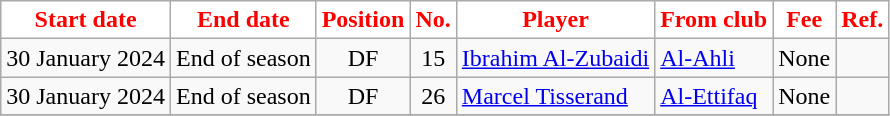<table class="wikitable sortable">
<tr>
<th style="background:white; color:red;">Start date</th>
<th style="background:white; color:red;">End date</th>
<th style="background:white; color:red;">Position</th>
<th style="background:white; color:red;">No.</th>
<th style="background:white; color:red;">Player</th>
<th style="background:white; color:red;">From club</th>
<th style="background:white; color:red;">Fee</th>
<th style="background:white; color:red;">Ref.</th>
</tr>
<tr>
<td>30 January 2024</td>
<td>End of season</td>
<td style="text-align:center;">DF</td>
<td style="text-align:center;">15</td>
<td style="text-align:left;"> <a href='#'>Ibrahim Al-Zubaidi</a></td>
<td style="text-align:left;"> <a href='#'>Al-Ahli</a></td>
<td>None</td>
<td></td>
</tr>
<tr>
<td>30 January 2024</td>
<td>End of season</td>
<td style="text-align:center;">DF</td>
<td style="text-align:center;">26</td>
<td style="text-align:left;"> <a href='#'>Marcel Tisserand</a></td>
<td style="text-align:left;"> <a href='#'>Al-Ettifaq</a></td>
<td>None</td>
<td></td>
</tr>
<tr>
</tr>
</table>
